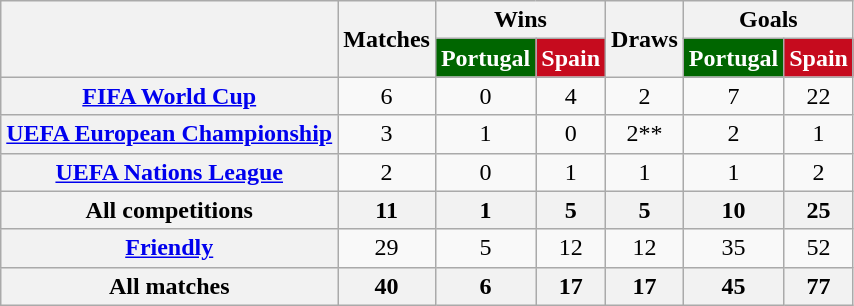<table class="wikitable sortable" style="text-align:center">
<tr>
<th rowspan="2"></th>
<th rowspan="2">Matches</th>
<th colspan="2">Wins</th>
<th rowspan="2">Draws</th>
<th colspan="2">Goals</th>
</tr>
<tr>
<th style="color:#FFFFFF; background-color:#006600;">Portugal</th>
<th style="color:#FFFFFF; background-color:#C60B1E;">Spain</th>
<th style="color:#FFFFFF; background-color:#006600;">Portugal</th>
<th style="color:#FFFFFF; background-color:#C60B1E;">Spain</th>
</tr>
<tr>
<th scope=row><a href='#'>FIFA World Cup</a></th>
<td>6</td>
<td>0</td>
<td>4</td>
<td>2</td>
<td>7</td>
<td>22</td>
</tr>
<tr>
<th scope=row><a href='#'>UEFA European Championship</a></th>
<td>3</td>
<td>1</td>
<td>0</td>
<td>2**</td>
<td>2</td>
<td>1</td>
</tr>
<tr>
<th scope=row><a href='#'>UEFA Nations League</a></th>
<td>2</td>
<td>0</td>
<td>1</td>
<td>1</td>
<td>1</td>
<td>2</td>
</tr>
<tr>
<th scope=row>All competitions</th>
<th>11</th>
<th>1</th>
<th>5</th>
<th>5</th>
<th>10</th>
<th>25</th>
</tr>
<tr>
<th scope=row><a href='#'>Friendly</a></th>
<td>29</td>
<td>5</td>
<td>12</td>
<td>12</td>
<td>35</td>
<td>52</td>
</tr>
<tr>
<th scope=row>All matches</th>
<th scope=row>40</th>
<th>6</th>
<th>17</th>
<th>17</th>
<th>45</th>
<th>77</th>
</tr>
</table>
